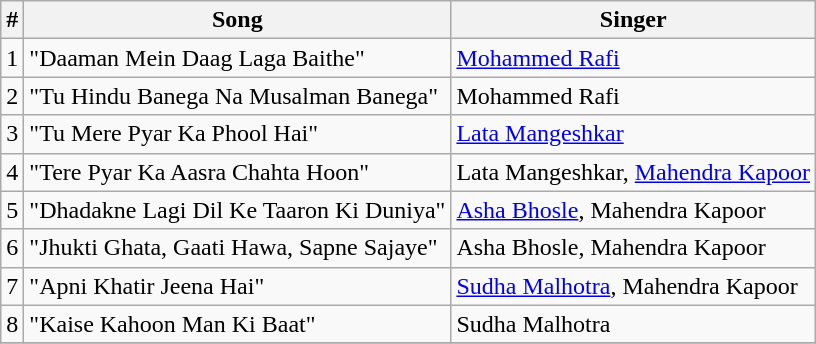<table class="wikitable">
<tr>
<th>#</th>
<th>Song</th>
<th>Singer</th>
</tr>
<tr>
<td>1</td>
<td>"Daaman Mein Daag Laga Baithe"</td>
<td><a href='#'>Mohammed Rafi</a></td>
</tr>
<tr>
<td>2</td>
<td>"Tu Hindu Banega Na Musalman Banega"</td>
<td>Mohammed Rafi</td>
</tr>
<tr>
<td>3</td>
<td>"Tu Mere Pyar Ka Phool Hai"</td>
<td><a href='#'>Lata Mangeshkar</a></td>
</tr>
<tr>
<td>4</td>
<td>"Tere Pyar Ka Aasra Chahta Hoon"</td>
<td>Lata Mangeshkar, <a href='#'>Mahendra Kapoor</a></td>
</tr>
<tr>
<td>5</td>
<td>"Dhadakne Lagi Dil Ke Taaron Ki Duniya"</td>
<td><a href='#'>Asha Bhosle</a>, Mahendra Kapoor</td>
</tr>
<tr>
<td>6</td>
<td>"Jhukti Ghata, Gaati Hawa, Sapne Sajaye"</td>
<td>Asha Bhosle, Mahendra Kapoor</td>
</tr>
<tr>
<td>7</td>
<td>"Apni Khatir Jeena Hai"</td>
<td><a href='#'>Sudha Malhotra</a>, Mahendra Kapoor</td>
</tr>
<tr>
<td>8</td>
<td>"Kaise Kahoon Man Ki Baat"</td>
<td>Sudha Malhotra</td>
</tr>
<tr>
</tr>
</table>
